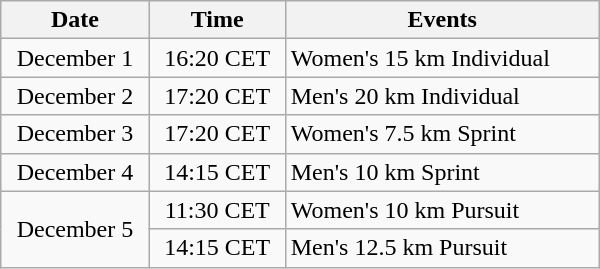<table class="wikitable" style="text-align: center" width="400">
<tr>
<th>Date</th>
<th>Time</th>
<th>Events</th>
</tr>
<tr>
<td>December 1</td>
<td>16:20 CET</td>
<td style="text-align: left">Women's 15 km Individual</td>
</tr>
<tr>
<td>December 2</td>
<td>17:20 CET</td>
<td style="text-align: left">Men's 20 km Individual</td>
</tr>
<tr>
<td>December 3</td>
<td>17:20 CET</td>
<td style="text-align: left">Women's 7.5 km Sprint</td>
</tr>
<tr>
<td>December 4</td>
<td>14:15 CET</td>
<td style="text-align: left">Men's 10 km Sprint</td>
</tr>
<tr>
<td rowspan=2>December 5</td>
<td>11:30 CET</td>
<td style="text-align: left">Women's 10 km Pursuit</td>
</tr>
<tr>
<td>14:15 CET</td>
<td style="text-align: left">Men's 12.5 km Pursuit</td>
</tr>
</table>
